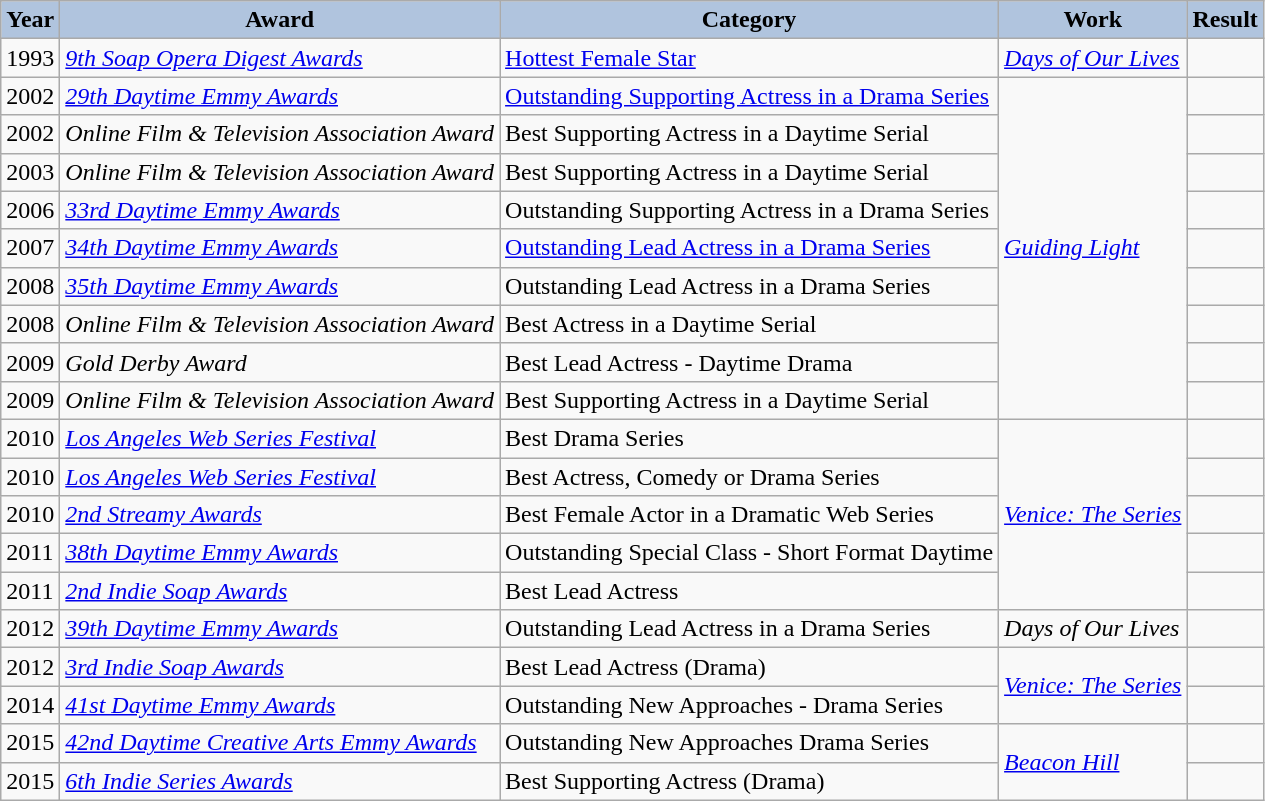<table class="wikitable sortable">
<tr>
<th style="background:#B0C4DE;">Year</th>
<th style="background:#B0C4DE;">Award</th>
<th style="background:#B0C4DE;">Category</th>
<th style="background:#B0C4DE;">Work</th>
<th style="background:#B0C4DE;">Result</th>
</tr>
<tr>
<td>1993</td>
<td><em><a href='#'>9th Soap Opera Digest Awards</a></em></td>
<td><a href='#'>Hottest Female Star</a></td>
<td><em><a href='#'>Days of Our Lives</a></em></td>
<td></td>
</tr>
<tr>
<td>2002</td>
<td><em><a href='#'>29th Daytime Emmy Awards</a></em></td>
<td><a href='#'>Outstanding Supporting Actress in a Drama Series</a></td>
<td rowspan="9"><em><a href='#'>Guiding Light</a></em></td>
<td></td>
</tr>
<tr>
<td>2002</td>
<td><em>Online Film & Television Association Award</em></td>
<td>Best Supporting Actress in a Daytime Serial</td>
<td></td>
</tr>
<tr>
<td>2003</td>
<td><em>Online Film & Television Association Award</em></td>
<td>Best Supporting Actress in a Daytime Serial</td>
<td></td>
</tr>
<tr>
<td>2006</td>
<td><em><a href='#'>33rd Daytime Emmy Awards</a></em></td>
<td>Outstanding Supporting Actress in a Drama Series</td>
<td></td>
</tr>
<tr>
<td>2007</td>
<td><em><a href='#'>34th Daytime Emmy Awards</a></em></td>
<td><a href='#'>Outstanding Lead Actress in a Drama Series</a></td>
<td></td>
</tr>
<tr>
<td>2008</td>
<td><em><a href='#'>35th Daytime Emmy Awards</a></em></td>
<td>Outstanding Lead Actress in a Drama Series</td>
<td></td>
</tr>
<tr>
<td>2008</td>
<td><em>Online Film & Television Association Award</em></td>
<td>Best Actress in a Daytime Serial</td>
<td></td>
</tr>
<tr>
<td>2009</td>
<td><em>Gold Derby Award</em></td>
<td>Best Lead Actress - Daytime Drama</td>
<td></td>
</tr>
<tr>
<td>2009</td>
<td><em>Online Film & Television Association Award</em></td>
<td>Best Supporting Actress in a Daytime Serial</td>
<td></td>
</tr>
<tr>
<td>2010</td>
<td><em><a href='#'>Los Angeles Web Series Festival</a></em></td>
<td>Best Drama Series</td>
<td rowspan="5"><em><a href='#'>Venice: The Series</a></em></td>
<td></td>
</tr>
<tr>
<td>2010</td>
<td><em><a href='#'>Los Angeles Web Series Festival</a></em></td>
<td>Best Actress, Comedy or Drama Series</td>
<td></td>
</tr>
<tr>
<td>2010</td>
<td><em><a href='#'>2nd Streamy Awards</a></em></td>
<td>Best Female Actor in a Dramatic Web Series</td>
<td></td>
</tr>
<tr>
<td>2011</td>
<td><em><a href='#'>38th Daytime Emmy Awards</a></em></td>
<td>Outstanding Special Class - Short Format Daytime</td>
<td></td>
</tr>
<tr>
<td>2011</td>
<td><em><a href='#'>2nd Indie Soap Awards</a></em></td>
<td>Best Lead Actress</td>
<td></td>
</tr>
<tr>
<td>2012</td>
<td><em><a href='#'>39th Daytime Emmy Awards</a></em></td>
<td>Outstanding Lead Actress in a Drama Series</td>
<td><em>Days of Our Lives</em></td>
<td></td>
</tr>
<tr>
<td>2012</td>
<td><em><a href='#'>3rd Indie Soap Awards</a></em></td>
<td>Best Lead Actress (Drama)</td>
<td rowspan="2"><em><a href='#'>Venice: The Series</a></em></td>
<td></td>
</tr>
<tr>
<td>2014</td>
<td><em><a href='#'>41st Daytime Emmy Awards</a></em></td>
<td>Outstanding New Approaches - Drama Series</td>
<td></td>
</tr>
<tr>
<td>2015</td>
<td><em><a href='#'>42nd Daytime Creative Arts Emmy Awards</a></em></td>
<td>Outstanding New Approaches Drama Series</td>
<td rowspan="2"><em><a href='#'>Beacon Hill</a></em></td>
<td></td>
</tr>
<tr>
<td>2015</td>
<td><em><a href='#'>6th Indie Series Awards</a></em></td>
<td>Best Supporting Actress (Drama)</td>
<td></td>
</tr>
</table>
